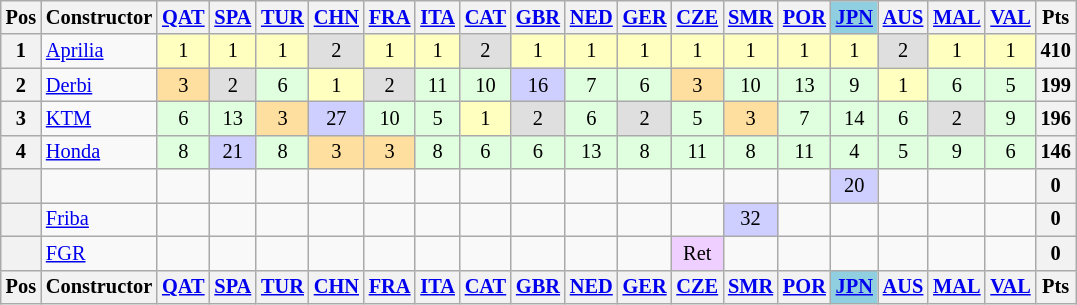<table class="wikitable" style="font-size:85%; text-align:center">
<tr valign="top">
<th valign="middle" scope="col">Pos</th>
<th valign="middle" scope="col">Constructor</th>
<th><a href='#'>QAT</a><br></th>
<th><a href='#'>SPA</a><br></th>
<th><a href='#'>TUR</a><br></th>
<th><a href='#'>CHN</a><br></th>
<th><a href='#'>FRA</a><br></th>
<th><a href='#'>ITA</a><br></th>
<th><a href='#'>CAT</a><br></th>
<th><a href='#'>GBR</a><br></th>
<th><a href='#'>NED</a><br></th>
<th><a href='#'>GER</a><br></th>
<th><a href='#'>CZE</a><br></th>
<th><a href='#'>SMR</a><br></th>
<th><a href='#'>POR</a><br></th>
<th style="background:#8fcfdf;"><a href='#'>JPN</a><br></th>
<th><a href='#'>AUS</a><br></th>
<th><a href='#'>MAL</a><br></th>
<th><a href='#'>VAL</a><br></th>
<th valign="middle">Pts</th>
</tr>
<tr>
<th>1</th>
<td align="left"> <a href='#'>Aprilia</a></td>
<td style="background:#ffffbf;">1</td>
<td style="background:#ffffbf;">1</td>
<td style="background:#ffffbf;">1</td>
<td style="background:#dfdfdf;">2</td>
<td style="background:#ffffbf;">1</td>
<td style="background:#ffffbf;">1</td>
<td style="background:#dfdfdf;">2</td>
<td style="background:#ffffbf;">1</td>
<td style="background:#ffffbf;">1</td>
<td style="background:#ffffbf;">1</td>
<td style="background:#ffffbf;">1</td>
<td style="background:#ffffbf;">1</td>
<td style="background:#ffffbf;">1</td>
<td style="background:#ffffbf;">1</td>
<td style="background:#dfdfdf;">2</td>
<td style="background:#ffffbf;">1</td>
<td style="background:#ffffbf;">1</td>
<th>410</th>
</tr>
<tr>
<th>2</th>
<td align="left"> <a href='#'>Derbi</a></td>
<td style="background:#ffdf9f;">3</td>
<td style="background:#dfdfdf;">2</td>
<td style="background:#dfffdf;">6</td>
<td style="background:#ffffbf;">1</td>
<td style="background:#dfdfdf;">2</td>
<td style="background:#dfffdf;">11</td>
<td style="background:#dfffdf;">10</td>
<td style="background:#cfcfff;">16</td>
<td style="background:#dfffdf;">7</td>
<td style="background:#dfffdf;">6</td>
<td style="background:#ffdf9f;">3</td>
<td style="background:#dfffdf;">10</td>
<td style="background:#dfffdf;">13</td>
<td style="background:#dfffdf;">9</td>
<td style="background:#ffffbf;">1</td>
<td style="background:#dfffdf;">6</td>
<td style="background:#dfffdf;">5</td>
<th>199</th>
</tr>
<tr>
<th>3</th>
<td align="left"> <a href='#'>KTM</a></td>
<td style="background:#dfffdf;">6</td>
<td style="background:#dfffdf;">13</td>
<td style="background:#ffdf9f;">3</td>
<td style="background:#cfcfff;">27</td>
<td style="background:#dfffdf;">10</td>
<td style="background:#dfffdf;">5</td>
<td style="background:#ffffbf;">1</td>
<td style="background:#dfdfdf;">2</td>
<td style="background:#dfffdf;">6</td>
<td style="background:#dfdfdf;">2</td>
<td style="background:#dfffdf;">5</td>
<td style="background:#ffdf9f;">3</td>
<td style="background:#dfffdf;">7</td>
<td style="background:#dfffdf;">14</td>
<td style="background:#dfffdf;">6</td>
<td style="background:#dfdfdf;">2</td>
<td style="background:#dfffdf;">9</td>
<th>196</th>
</tr>
<tr>
<th>4</th>
<td align="left"> <a href='#'>Honda</a></td>
<td style="background:#dfffdf;">8</td>
<td style="background:#cfcfff;">21</td>
<td style="background:#dfffdf;">8</td>
<td style="background:#ffdf9f;">3</td>
<td style="background:#ffdf9f;">3</td>
<td style="background:#dfffdf;">8</td>
<td style="background:#dfffdf;">6</td>
<td style="background:#dfffdf;">6</td>
<td style="background:#dfffdf;">13</td>
<td style="background:#dfffdf;">8</td>
<td style="background:#dfffdf;">11</td>
<td style="background:#dfffdf;">8</td>
<td style="background:#dfffdf;">11</td>
<td style="background:#dfffdf;">4</td>
<td style="background:#dfffdf;">5</td>
<td style="background:#dfffdf;">9</td>
<td style="background:#dfffdf;">6</td>
<th>146</th>
</tr>
<tr>
<th></th>
<td align="left"></td>
<td></td>
<td></td>
<td></td>
<td></td>
<td></td>
<td></td>
<td></td>
<td></td>
<td></td>
<td></td>
<td></td>
<td></td>
<td></td>
<td style="background:#cfcfff;">20</td>
<td></td>
<td></td>
<td></td>
<th>0</th>
</tr>
<tr>
<th></th>
<td align="left"> <a href='#'>Friba</a></td>
<td></td>
<td></td>
<td></td>
<td></td>
<td></td>
<td></td>
<td></td>
<td></td>
<td></td>
<td></td>
<td></td>
<td style="background:#cfcfff;">32</td>
<td></td>
<td></td>
<td></td>
<td></td>
<td></td>
<th>0</th>
</tr>
<tr>
<th></th>
<td align="left"> <a href='#'>FGR</a></td>
<td></td>
<td></td>
<td></td>
<td></td>
<td></td>
<td></td>
<td></td>
<td></td>
<td></td>
<td></td>
<td style="background:#efcfff;">Ret</td>
<td></td>
<td></td>
<td></td>
<td></td>
<td></td>
<td></td>
<th>0</th>
</tr>
<tr valign="top">
<th valign="middle">Pos</th>
<th valign="middle">Constructor</th>
<th><a href='#'>QAT</a><br></th>
<th><a href='#'>SPA</a><br></th>
<th><a href='#'>TUR</a><br></th>
<th><a href='#'>CHN</a><br></th>
<th><a href='#'>FRA</a><br></th>
<th><a href='#'>ITA</a><br></th>
<th><a href='#'>CAT</a><br></th>
<th><a href='#'>GBR</a><br></th>
<th><a href='#'>NED</a><br></th>
<th><a href='#'>GER</a><br></th>
<th><a href='#'>CZE</a><br></th>
<th><a href='#'>SMR</a><br></th>
<th><a href='#'>POR</a><br></th>
<th style="background:#8fcfdf;"><a href='#'>JPN</a><br></th>
<th><a href='#'>AUS</a><br></th>
<th><a href='#'>MAL</a><br></th>
<th><a href='#'>VAL</a><br></th>
<th valign="middle">Pts</th>
</tr>
</table>
